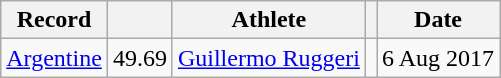<table class="wikitable">
<tr>
<th>Record</th>
<th></th>
<th>Athlete</th>
<th></th>
<th>Date</th>
</tr>
<tr>
<td><a href='#'>Argentine</a></td>
<td>49.69</td>
<td><a href='#'>Guillermo Ruggeri</a></td>
<td></td>
<td align=right>6 Aug 2017</td>
</tr>
</table>
